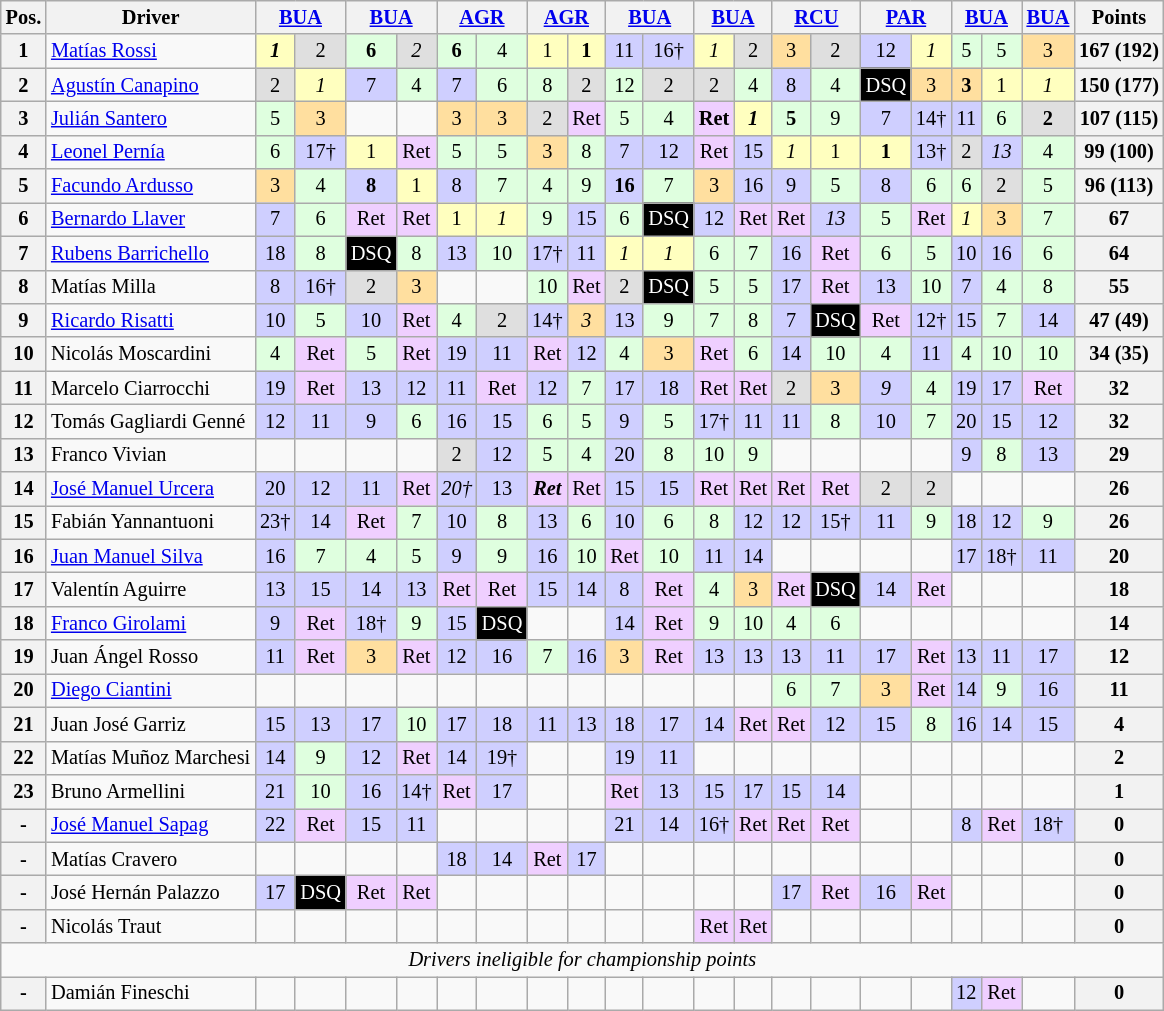<table class="wikitable" style="text-align:center; font-size: 85%">
<tr valign="top">
<th>Pos.</th>
<th>Driver</th>
<th colspan=2><a href='#'>BUA</a><br></th>
<th colspan=2><a href='#'>BUA</a><br></th>
<th colspan=2><a href='#'>AGR</a><br></th>
<th colspan=2><a href='#'>AGR</a><br></th>
<th colspan=2><a href='#'>BUA</a><br></th>
<th colspan=2><a href='#'>BUA</a><br></th>
<th colspan=2><a href='#'>RCU</a><br></th>
<th colspan=2><a href='#'>PAR</a><br></th>
<th colspan=2><a href='#'>BUA</a><br></th>
<th><a href='#'>BUA</a><br></th>
<th>Points</th>
</tr>
<tr>
<th>1</th>
<td align="left"> <a href='#'>Matías Rossi</a></td>
<td bgcolor="#FFFFBF"><strong><em>1</em></strong></td>
<td bgcolor="#DFDFDF">2</td>
<td bgcolor="#DFFFDF"><strong>6</strong></td>
<td bgcolor="#DFDFDF"><em>2</em></td>
<td bgcolor="#DFFFDF"><strong>6</strong></td>
<td bgcolor="#DFFFDF">4</td>
<td bgcolor="#FFFFBF">1</td>
<td bgcolor="#FFFFBF"><strong>1</strong></td>
<td bgcolor="#CFCFFF">11</td>
<td bgcolor="#CFCFFF">16†</td>
<td bgcolor="#FFFFBF"><em>1</em></td>
<td bgcolor="#DFDFDF">2</td>
<td bgcolor="#FFDF9F">3</td>
<td bgcolor="#DFDFDF">2</td>
<td bgcolor="#CFCFFF">12</td>
<td bgcolor="#FFFFBF"><em>1</em></td>
<td bgcolor="#DFFFDF">5</td>
<td bgcolor="#DFFFDF">5</td>
<td bgcolor="#FFDF9F">3</td>
<th>167 (192)</th>
</tr>
<tr>
<th>2</th>
<td align="left"> <a href='#'>Agustín Canapino</a></td>
<td bgcolor="#DFDFDF">2</td>
<td bgcolor="#FFFFBF"><em>1</em></td>
<td bgcolor="#CFCFFF">7</td>
<td bgcolor="#DFFFDF">4</td>
<td bgcolor="#CFCFFF">7</td>
<td bgcolor="#DFFFDF">6</td>
<td bgcolor="#DFFFDF">8</td>
<td bgcolor="#DFDFDF">2</td>
<td bgcolor="#DFFFDF">12</td>
<td bgcolor="#DFDFDF">2</td>
<td bgcolor="#DFDFDF">2</td>
<td bgcolor="#DFFFDF">4</td>
<td bgcolor="#CFCFFF">8</td>
<td bgcolor="#DFFFDF">4</td>
<td bgcolor="#000000" style="color:#FFFFFF">DSQ</td>
<td bgcolor="#FFDF9F">3</td>
<td bgcolor="#FFDF9F"><strong>3</strong></td>
<td bgcolor="#FFFFBF">1</td>
<td bgcolor="#FFFFBF"><em>1</em></td>
<th>150 (177)</th>
</tr>
<tr>
<th>3</th>
<td align="left"> <a href='#'>Julián Santero</a></td>
<td bgcolor="#DFFFDF">5</td>
<td bgcolor="#FFDF9F">3</td>
<td></td>
<td></td>
<td bgcolor="#FFDF9F">3</td>
<td bgcolor="#FFDF9F">3</td>
<td bgcolor="#DFDFDF">2</td>
<td bgcolor="#EFCFFF">Ret</td>
<td bgcolor="#DFFFDF">5</td>
<td bgcolor="#DFFFDF">4</td>
<td bgcolor="#EFCFFF"><strong>Ret</strong></td>
<td bgcolor="#FFFFBF"><strong><em>1</em></strong></td>
<td bgcolor="#DFFFDF"><strong>5</strong></td>
<td bgcolor="#DFFFDF">9</td>
<td bgcolor="#CFCFFF">7</td>
<td bgcolor="#CFCFFF">14†</td>
<td bgcolor="#CFCFFF">11</td>
<td bgcolor="#DFFFDF">6</td>
<td bgcolor="#DFDFDF"><strong>2</strong></td>
<th>107 (115)</th>
</tr>
<tr>
<th>4</th>
<td align="left"> <a href='#'>Leonel Pernía</a></td>
<td bgcolor="#DFFFDF">6</td>
<td bgcolor="#CFCFFF">17†</td>
<td bgcolor="#FFFFBF">1</td>
<td bgcolor="#EFCFFF">Ret</td>
<td bgcolor="#DFFFDF">5</td>
<td bgcolor="#DFFFDF">5</td>
<td bgcolor="#FFDF9F">3</td>
<td bgcolor="#DFFFDF">8</td>
<td bgcolor="#CFCFFF">7</td>
<td bgcolor="#CFCFFF">12</td>
<td bgcolor="#EFCFFF">Ret</td>
<td bgcolor="#CFCFFF">15</td>
<td bgcolor="#FFFFBF"><em>1</em></td>
<td bgcolor="#FFFFBF">1</td>
<td bgcolor="#FFFFBF"><strong>1</strong></td>
<td bgcolor="#CFCFFF">13†</td>
<td bgcolor="#DFDFDF">2</td>
<td bgcolor="#CFCFFF"><em>13</em></td>
<td bgcolor="#DFFFDF">4</td>
<th>99 (100)</th>
</tr>
<tr>
<th>5</th>
<td align="left"> <a href='#'>Facundo Ardusso</a></td>
<td bgcolor="#FFDF9F">3</td>
<td bgcolor="#DFFFDF">4</td>
<td bgcolor="#CFCFFF"><strong>8</strong></td>
<td bgcolor="#FFFFBF">1</td>
<td bgcolor="#CFCFFF">8</td>
<td bgcolor="#DFFFDF">7</td>
<td bgcolor="#DFFFDF">4</td>
<td bgcolor="#DFFFDF">9</td>
<td bgcolor="#CFCFFF"><strong>16</strong></td>
<td bgcolor="#DFFFDF">7</td>
<td bgcolor="#FFDF9F">3</td>
<td bgcolor="#CFCFFF">16</td>
<td bgcolor="#CFCFFF">9</td>
<td bgcolor="#DFFFDF">5</td>
<td bgcolor="#CFCFFF">8</td>
<td bgcolor="#DFFFDF">6</td>
<td bgcolor="#DFFFDF">6</td>
<td bgcolor="#DFDFDF">2</td>
<td bgcolor="#DFFFDF">5</td>
<th>96 (113)</th>
</tr>
<tr>
<th>6</th>
<td align="left"> <a href='#'>Bernardo Llaver</a></td>
<td bgcolor="#CFCFFF">7</td>
<td bgcolor="#DFFFDF">6</td>
<td bgcolor="#EFCFFF">Ret</td>
<td bgcolor="#EFCFFF">Ret</td>
<td bgcolor="#FFFFBF">1</td>
<td bgcolor="#FFFFBF"><em>1</em></td>
<td bgcolor="#DFFFDF">9</td>
<td bgcolor="#CFCFFF">15</td>
<td bgcolor="#DFFFDF">6</td>
<td bgcolor="#000000" style="color:#FFFFFF">DSQ</td>
<td bgcolor="#CFCFFF">12</td>
<td bgcolor="#EFCFFF">Ret</td>
<td bgcolor="#EFCFFF">Ret</td>
<td bgcolor="#CFCFFF"><em>13</em></td>
<td bgcolor="#DFFFDF">5</td>
<td bgcolor="#EFCFFF">Ret</td>
<td bgcolor="#FFFFBF"><em>1</em></td>
<td bgcolor="#FFDF9F">3</td>
<td bgcolor="#DFFFDF">7</td>
<th>67</th>
</tr>
<tr>
<th>7</th>
<td align="left"> <a href='#'>Rubens Barrichello</a></td>
<td bgcolor="#CFCFFF">18</td>
<td bgcolor="#DFFFDF">8</td>
<td bgcolor="#000000" style="color:#FFFFFF">DSQ</td>
<td bgcolor="#DFFFDF">8</td>
<td bgcolor="#CFCFFF">13</td>
<td bgcolor="#DFFFDF">10</td>
<td bgcolor="#CFCFFF">17†</td>
<td bgcolor="#CFCFFF">11</td>
<td bgcolor="#FFFFBF"><em>1</em></td>
<td bgcolor="#FFFFBF"><em>1</em></td>
<td bgcolor="#DFFFDF">6</td>
<td bgcolor="#DFFFDF">7</td>
<td bgcolor="#CFCFFF">16</td>
<td bgcolor="#EFCFFF">Ret</td>
<td bgcolor="#DFFFDF">6</td>
<td bgcolor="#DFFFDF">5</td>
<td bgcolor="#CFCFFF">10</td>
<td bgcolor="#CFCFFF">16</td>
<td bgcolor="#DFFFDF">6</td>
<th>64</th>
</tr>
<tr>
<th>8</th>
<td align="left"> Matías Milla</td>
<td bgcolor="#CFCFFF">8</td>
<td bgcolor="#CFCFFF">16†</td>
<td bgcolor="#DFDFDF">2</td>
<td bgcolor="#FFDF9F">3</td>
<td></td>
<td></td>
<td bgcolor="#DFFFDF">10</td>
<td bgcolor="#EFCFFF">Ret</td>
<td bgcolor="#DFDFDF">2</td>
<td bgcolor="#000000" style="color:#FFFFFF">DSQ</td>
<td bgcolor="#DFFFDF">5</td>
<td bgcolor="#DFFFDF">5</td>
<td bgcolor="#CFCFFF">17</td>
<td bgcolor="#EFCFFF">Ret</td>
<td bgcolor="#CFCFFF">13</td>
<td bgcolor="#DFFFDF">10</td>
<td bgcolor="#CFCFFF">7</td>
<td bgcolor="#DFFFDF">4</td>
<td bgcolor="#DFFFDF">8</td>
<th>55</th>
</tr>
<tr>
<th>9</th>
<td align="left"> <a href='#'>Ricardo Risatti</a></td>
<td bgcolor="#CFCFFF">10</td>
<td bgcolor="#DFFFDF">5</td>
<td bgcolor="#CFCFFF">10</td>
<td bgcolor="#EFCFFF">Ret</td>
<td bgcolor="#DFFFDF">4</td>
<td bgcolor="#DFDFDF">2</td>
<td bgcolor="#CFCFFF">14†</td>
<td bgcolor="#FFDF9F"><em>3</em></td>
<td bgcolor="#CFCFFF">13</td>
<td bgcolor="#DFFFDF">9</td>
<td bgcolor="#DFFFDF">7</td>
<td bgcolor="#DFFFDF">8</td>
<td bgcolor="#CFCFFF">7</td>
<td bgcolor="#000000" style="color:#FFFFFF">DSQ</td>
<td bgcolor="#EFCFFF">Ret</td>
<td bgcolor="#CFCFFF">12†</td>
<td bgcolor="#CFCFFF">15</td>
<td bgcolor="#DFFFDF">7</td>
<td bgcolor="#CFCFFF">14</td>
<th>47 (49)</th>
</tr>
<tr>
<th>10</th>
<td align="left"> Nicolás Moscardini</td>
<td bgcolor="#DFFFDF">4</td>
<td bgcolor="#EFCFFF">Ret</td>
<td bgcolor="#DFFFDF">5</td>
<td bgcolor="#EFCFFF">Ret</td>
<td bgcolor="#CFCFFF">19</td>
<td bgcolor="#CFCFFF">11</td>
<td bgcolor="#EFCFFF">Ret</td>
<td bgcolor="#CFCFFF">12</td>
<td bgcolor="#DFFFDF">4</td>
<td bgcolor="#FFDF9F">3</td>
<td bgcolor="#EFCFFF">Ret</td>
<td bgcolor="#DFFFDF">6</td>
<td bgcolor="#CFCFFF">14</td>
<td bgcolor="#DFFFDF">10</td>
<td bgcolor="#DFFFDF">4</td>
<td bgcolor="#CFCFFF">11</td>
<td bgcolor="#DFFFDF">4</td>
<td bgcolor="#DFFFDF">10</td>
<td bgcolor="#DFFFDF">10</td>
<th>34 (35)</th>
</tr>
<tr>
<th>11</th>
<td align="left"> Marcelo Ciarrocchi</td>
<td bgcolor="#CFCFFF">19</td>
<td bgcolor="#EFCFFF">Ret</td>
<td bgcolor="#CFCFFF">13</td>
<td bgcolor="#CFCFFF">12</td>
<td bgcolor="#CFCFFF">11</td>
<td bgcolor="#EFCFFF">Ret</td>
<td bgcolor="#CFCFFF">12</td>
<td bgcolor="#DFFFDF">7</td>
<td bgcolor="#CFCFFF">17</td>
<td bgcolor="#CFCFFF">18</td>
<td bgcolor="#EFCFFF">Ret</td>
<td bgcolor="#EFCFFF">Ret</td>
<td bgcolor="#DFDFDF">2</td>
<td bgcolor="#FFDF9F">3</td>
<td bgcolor="#CFCFFF"><em>9</em></td>
<td bgcolor="#DFFFDF">4</td>
<td bgcolor="#CFCFFF">19</td>
<td bgcolor="#CFCFFF">17</td>
<td bgcolor="#EFCFFF">Ret</td>
<th>32</th>
</tr>
<tr>
<th>12</th>
<td align="left"> Tomás Gagliardi Genné</td>
<td bgcolor="#CFCFFF">12</td>
<td bgcolor="#CFCFFF">11</td>
<td bgcolor="#CFCFFF">9</td>
<td bgcolor="#DFFFDF">6</td>
<td bgcolor="#CFCFFF">16</td>
<td bgcolor="#CFCFFF">15</td>
<td bgcolor="#DFFFDF">6</td>
<td bgcolor="#DFFFDF">5</td>
<td bgcolor="#CFCFFF">9</td>
<td bgcolor="#DFFFDF">5</td>
<td bgcolor="#CFCFFF">17†</td>
<td bgcolor="#CFCFFF">11</td>
<td bgcolor="#CFCFFF">11</td>
<td bgcolor="#DFFFDF">8</td>
<td bgcolor="#CFCFFF">10</td>
<td bgcolor="#DFFFDF">7</td>
<td bgcolor="#CFCFFF">20</td>
<td bgcolor="#CFCFFF">15</td>
<td bgcolor="#CFCFFF">12</td>
<th>32</th>
</tr>
<tr>
<th>13</th>
<td align="left"> Franco Vivian</td>
<td></td>
<td></td>
<td></td>
<td></td>
<td bgcolor="#DFDFDF">2</td>
<td bgcolor="#CFCFFF">12</td>
<td bgcolor="#DFFFDF">5</td>
<td bgcolor="#DFFFDF">4</td>
<td bgcolor="#CFCFFF">20</td>
<td bgcolor="#DFFFDF">8</td>
<td bgcolor="#DFFFDF">10</td>
<td bgcolor="#DFFFDF">9</td>
<td></td>
<td></td>
<td></td>
<td></td>
<td bgcolor="#CFCFFF">9</td>
<td bgcolor="#DFFFDF">8</td>
<td bgcolor="#CFCFFF">13</td>
<th>29</th>
</tr>
<tr>
<th>14</th>
<td align="left"> <a href='#'>José Manuel Urcera</a></td>
<td bgcolor="#CFCFFF">20</td>
<td bgcolor="#CFCFFF">12</td>
<td bgcolor="#CFCFFF">11</td>
<td bgcolor="#EFCFFF">Ret</td>
<td bgcolor="#CFCFFF"><em>20†</em></td>
<td bgcolor="#CFCFFF">13</td>
<td bgcolor="#EFCFFF"><strong><em>Ret</em></strong></td>
<td bgcolor="#EFCFFF">Ret</td>
<td bgcolor="#CFCFFF">15</td>
<td bgcolor="#CFCFFF">15</td>
<td bgcolor="#EFCFFF">Ret</td>
<td bgcolor="#EFCFFF">Ret</td>
<td bgcolor="#EFCFFF">Ret</td>
<td bgcolor="#EFCFFF">Ret</td>
<td bgcolor="#DFDFDF">2</td>
<td bgcolor="#DFDFDF">2</td>
<td></td>
<td></td>
<td></td>
<th>26</th>
</tr>
<tr>
<th>15</th>
<td align="left"> Fabián Yannantuoni</td>
<td bgcolor="#CFCFFF">23†</td>
<td bgcolor="#CFCFFF">14</td>
<td bgcolor="#EFCFFF">Ret</td>
<td bgcolor="#DFFFDF">7</td>
<td bgcolor="#CFCFFF">10</td>
<td bgcolor="#DFFFDF">8</td>
<td bgcolor="#CFCFFF">13</td>
<td bgcolor="#DFFFDF">6</td>
<td bgcolor="#CFCFFF">10</td>
<td bgcolor="#DFFFDF">6</td>
<td bgcolor="#DFFFDF">8</td>
<td bgcolor="#CFCFFF">12</td>
<td bgcolor="#CFCFFF">12</td>
<td bgcolor="#CFCFFF">15†</td>
<td bgcolor="#CFCFFF">11</td>
<td bgcolor="#DFFFDF">9</td>
<td bgcolor="#CFCFFF">18</td>
<td bgcolor="#CFCFFF">12</td>
<td bgcolor="#DFFFDF">9</td>
<th>26</th>
</tr>
<tr>
<th>16</th>
<td align="left"> <a href='#'>Juan Manuel Silva</a></td>
<td bgcolor="#CFCFFF">16</td>
<td bgcolor="#DFFFDF">7</td>
<td bgcolor="#DFFFDF">4</td>
<td bgcolor="#DFFFDF">5</td>
<td bgcolor="#CFCFFF">9</td>
<td bgcolor="#DFFFDF">9</td>
<td bgcolor="#CFCFFF">16</td>
<td bgcolor="#DFFFDF">10</td>
<td bgcolor="#EFCFFF">Ret</td>
<td bgcolor="#DFFFDF">10</td>
<td bgcolor="#CFCFFF">11</td>
<td bgcolor="#CFCFFF">14</td>
<td></td>
<td></td>
<td></td>
<td></td>
<td bgcolor="#CFCFFF">17</td>
<td bgcolor="#CFCFFF">18†</td>
<td bgcolor="#CFCFFF">11</td>
<th>20</th>
</tr>
<tr>
<th>17</th>
<td align="left"> Valentín Aguirre</td>
<td bgcolor="#CFCFFF">13</td>
<td bgcolor="#CFCFFF">15</td>
<td bgcolor="#CFCFFF">14</td>
<td bgcolor="#CFCFFF">13</td>
<td bgcolor="#EFCFFF">Ret</td>
<td bgcolor="#EFCFFF">Ret</td>
<td bgcolor="#CFCFFF">15</td>
<td bgcolor="#CFCFFF">14</td>
<td bgcolor="#CFCFFF">8</td>
<td bgcolor="#EFCFFF">Ret</td>
<td bgcolor="#DFFFDF">4</td>
<td bgcolor="#FFDF9F">3</td>
<td bgcolor="#EFCFFF">Ret</td>
<td bgcolor="#000000" style="color:#FFFFFF">DSQ</td>
<td bgcolor="#CFCFFF">14</td>
<td bgcolor="#EFCFFF">Ret</td>
<td></td>
<td></td>
<td></td>
<th>18</th>
</tr>
<tr>
<th>18</th>
<td align="left"> <a href='#'>Franco Girolami</a></td>
<td bgcolor="#CFCFFF">9</td>
<td bgcolor="#EFCFFF">Ret</td>
<td bgcolor="#CFCFFF">18†</td>
<td bgcolor="#DFFFDF">9</td>
<td bgcolor="#CFCFFF">15</td>
<td bgcolor="#000000" style="color:#FFFFFF">DSQ</td>
<td></td>
<td></td>
<td bgcolor="#CFCFFF">14</td>
<td bgcolor="#EFCFFF">Ret</td>
<td bgcolor="#DFFFDF">9</td>
<td bgcolor="#DFFFDF">10</td>
<td bgcolor="#DFFFDF">4</td>
<td bgcolor="#DFFFDF">6</td>
<td></td>
<td></td>
<td></td>
<td></td>
<td></td>
<th>14</th>
</tr>
<tr>
<th>19</th>
<td align="left"> Juan Ángel Rosso</td>
<td bgcolor="#CFCFFF">11</td>
<td bgcolor="#EFCFFF">Ret</td>
<td bgcolor="#FFDF9F">3</td>
<td bgcolor="#EFCFFF">Ret</td>
<td bgcolor="#CFCFFF">12</td>
<td bgcolor="#CFCFFF">16</td>
<td bgcolor="#DFFFDF">7</td>
<td bgcolor="#CFCFFF">16</td>
<td bgcolor="#FFDF9F">3</td>
<td bgcolor="#EFCFFF">Ret</td>
<td bgcolor="#CFCFFF">13</td>
<td bgcolor="#CFCFFF">13</td>
<td bgcolor="#CFCFFF">13</td>
<td bgcolor="#CFCFFF">11</td>
<td bgcolor="#CFCFFF">17</td>
<td bgcolor="#EFCFFF">Ret</td>
<td bgcolor="#CFCFFF">13</td>
<td bgcolor="#CFCFFF">11</td>
<td bgcolor="#CFCFFF">17</td>
<th>12</th>
</tr>
<tr>
<th>20</th>
<td align="left"> <a href='#'>Diego Ciantini</a></td>
<td></td>
<td></td>
<td></td>
<td></td>
<td></td>
<td></td>
<td></td>
<td></td>
<td></td>
<td></td>
<td></td>
<td></td>
<td bgcolor="#DFFFDF">6</td>
<td bgcolor="#DFFFDF">7</td>
<td bgcolor="#FFDF9F">3</td>
<td bgcolor="#EFCFFF">Ret</td>
<td bgcolor="#CFCFFF">14</td>
<td bgcolor="#DFFFDF">9</td>
<td bgcolor="#CFCFFF">16</td>
<th>11</th>
</tr>
<tr>
<th>21</th>
<td align="left"> Juan José Garriz</td>
<td bgcolor="#CFCFFF">15</td>
<td bgcolor="#CFCFFF">13</td>
<td bgcolor="#CFCFFF">17</td>
<td bgcolor="#DFFFDF">10</td>
<td bgcolor="#CFCFFF">17</td>
<td bgcolor="#CFCFFF">18</td>
<td bgcolor="#CFCFFF">11</td>
<td bgcolor="#CFCFFF">13</td>
<td bgcolor="#CFCFFF">18</td>
<td bgcolor="#CFCFFF">17</td>
<td bgcolor="#CFCFFF">14</td>
<td bgcolor="#EFCFFF">Ret</td>
<td bgcolor="#EFCFFF">Ret</td>
<td bgcolor="#CFCFFF">12</td>
<td bgcolor="#CFCFFF">15</td>
<td bgcolor="#DFFFDF">8</td>
<td bgcolor="#CFCFFF">16</td>
<td bgcolor="#CFCFFF">14</td>
<td bgcolor="#CFCFFF">15</td>
<th>4</th>
</tr>
<tr>
<th>22</th>
<td align="left"> Matías Muñoz Marchesi</td>
<td bgcolor="#CFCFFF">14</td>
<td bgcolor="#DFFFDF">9</td>
<td bgcolor="#CFCFFF">12</td>
<td bgcolor="#EFCFFF">Ret</td>
<td bgcolor="#CFCFFF">14</td>
<td bgcolor="#CFCFFF">19†</td>
<td></td>
<td></td>
<td bgcolor="#CFCFFF">19</td>
<td bgcolor="#CFCFFF">11</td>
<td></td>
<td></td>
<td></td>
<td></td>
<td></td>
<td></td>
<td></td>
<td></td>
<td></td>
<th>2</th>
</tr>
<tr>
<th>23</th>
<td align="left"> Bruno Armellini</td>
<td bgcolor="#CFCFFF">21</td>
<td bgcolor="#DFFFDF">10</td>
<td bgcolor="#CFCFFF">16</td>
<td bgcolor="#CFCFFF">14†</td>
<td bgcolor="#EFCFFF">Ret</td>
<td bgcolor="#CFCFFF">17</td>
<td></td>
<td></td>
<td bgcolor="#EFCFFF">Ret</td>
<td bgcolor="#CFCFFF">13</td>
<td bgcolor="#CFCFFF">15</td>
<td bgcolor="#CFCFFF">17</td>
<td bgcolor="#CFCFFF">15</td>
<td bgcolor="#CFCFFF">14</td>
<td></td>
<td></td>
<td></td>
<td></td>
<td></td>
<th>1</th>
</tr>
<tr>
<th>-</th>
<td align="left"> <a href='#'>José Manuel Sapag</a></td>
<td bgcolor="#CFCFFF">22</td>
<td bgcolor="#EFCFFF">Ret</td>
<td bgcolor="#CFCFFF">15</td>
<td bgcolor="#CFCFFF">11</td>
<td></td>
<td></td>
<td></td>
<td></td>
<td bgcolor="#CFCFFF">21</td>
<td bgcolor="#CFCFFF">14</td>
<td bgcolor="#CFCFFF">16†</td>
<td bgcolor="#EFCFFF">Ret</td>
<td bgcolor="#EFCFFF">Ret</td>
<td bgcolor="#EFCFFF">Ret</td>
<td></td>
<td></td>
<td bgcolor="#CFCFFF">8</td>
<td bgcolor="#EFCFFF">Ret</td>
<td bgcolor="#CFCFFF">18†</td>
<th>0</th>
</tr>
<tr>
<th>-</th>
<td align="left"> Matías Cravero</td>
<td></td>
<td></td>
<td></td>
<td></td>
<td bgcolor="#CFCFFF">18</td>
<td bgcolor="#CFCFFF">14</td>
<td bgcolor="#EFCFFF">Ret</td>
<td bgcolor="#CFCFFF">17</td>
<td></td>
<td></td>
<td></td>
<td></td>
<td></td>
<td></td>
<td></td>
<td></td>
<td></td>
<td></td>
<td></td>
<th>0</th>
</tr>
<tr>
<th>-</th>
<td align="left"> José Hernán Palazzo</td>
<td bgcolor="#CFCFFF">17</td>
<td bgcolor="#000000" style="color:#FFFFFF">DSQ</td>
<td bgcolor="#EFCFFF">Ret</td>
<td bgcolor="#EFCFFF">Ret</td>
<td></td>
<td></td>
<td></td>
<td></td>
<td></td>
<td></td>
<td></td>
<td></td>
<td bgcolor="#CFCFFF">17</td>
<td bgcolor="#EFCFFF">Ret</td>
<td bgcolor="#CFCFFF">16</td>
<td bgcolor="#EFCFFF">Ret</td>
<td></td>
<td></td>
<td></td>
<th>0</th>
</tr>
<tr>
<th>-</th>
<td align="left"> Nicolás Traut</td>
<td></td>
<td></td>
<td></td>
<td></td>
<td></td>
<td></td>
<td></td>
<td></td>
<td></td>
<td></td>
<td bgcolor="#EFCFFF">Ret</td>
<td bgcolor="#EFCFFF">Ret</td>
<td></td>
<td></td>
<td></td>
<td></td>
<td></td>
<td></td>
<td></td>
<th>0</th>
</tr>
<tr>
<td colspan=22><em>Drivers ineligible for championship points</em></td>
</tr>
<tr>
<th>-</th>
<td align="left"> Damián Fineschi</td>
<td></td>
<td></td>
<td></td>
<td></td>
<td></td>
<td></td>
<td></td>
<td></td>
<td></td>
<td></td>
<td></td>
<td></td>
<td></td>
<td></td>
<td></td>
<td></td>
<td bgcolor="#CFCFFF">12</td>
<td bgcolor="#EFCFFF">Ret</td>
<td></td>
<th>0</th>
</tr>
</table>
